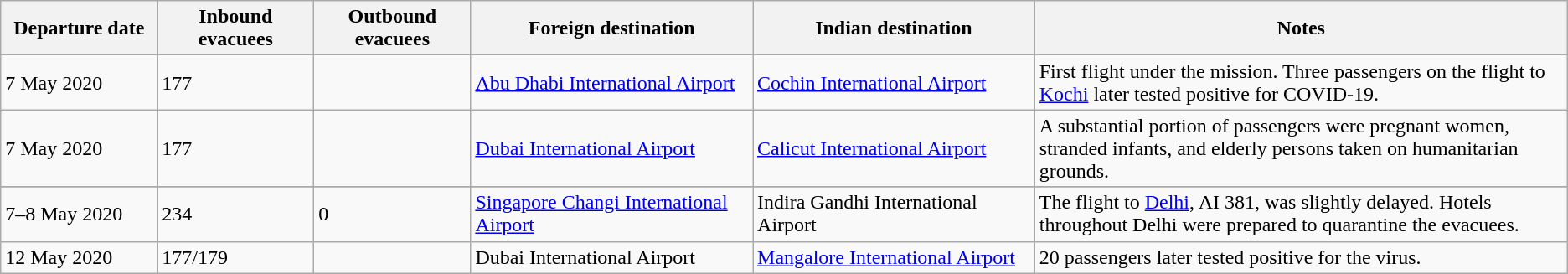<table class="wikitable sortable plainrowheaders">
<tr>
<th style="width: 10%">Departure date</th>
<th style="width: 10%;">Inbound evacuees</th>
<th style="width: 10%;">Outbound evacuees</th>
<th style="width: 18%;">Foreign destination</th>
<th style="width: 18%;">Indian destination</th>
<th style="width: 34%;" class="unsortable">Notes</th>
</tr>
<tr>
<td>7 May 2020</td>
<td>177</td>
<td></td>
<td> <a href='#'>Abu Dhabi International Airport</a></td>
<td><a href='#'>Cochin International Airport</a></td>
<td>First flight under the mission. Three passengers on the flight to <a href='#'>Kochi</a> later tested positive for COVID-19.</td>
</tr>
<tr>
<td>7 May 2020</td>
<td>177</td>
<td></td>
<td> <a href='#'>Dubai International Airport</a></td>
<td><a href='#'>Calicut International Airport</a></td>
<td>A substantial portion of passengers were pregnant women, stranded infants, and elderly persons taken on humanitarian grounds.</td>
</tr>
<tr>
</tr>
<tr>
<td>7–8 May 2020</td>
<td>234</td>
<td>0</td>
<td> <a href='#'>Singapore Changi International Airport</a></td>
<td>Indira Gandhi International Airport</td>
<td>The flight to <a href='#'>Delhi</a>, AI 381, was slightly delayed. Hotels throughout Delhi were prepared to quarantine the evacuees.</td>
</tr>
<tr>
<td>12 May 2020</td>
<td>177/179</td>
<td></td>
<td> Dubai International Airport</td>
<td><a href='#'>Mangalore International Airport</a></td>
<td>20 passengers later tested positive for the virus.</td>
</tr>
</table>
